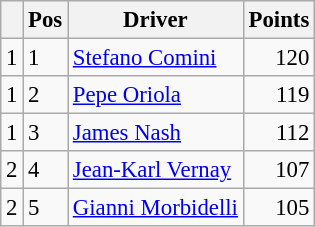<table class="wikitable" style="font-size: 95%;">
<tr>
<th></th>
<th>Pos</th>
<th>Driver</th>
<th>Points</th>
</tr>
<tr>
<td align="left"> 1</td>
<td>1</td>
<td> <a href='#'>Stefano Comini</a></td>
<td align="right">120</td>
</tr>
<tr>
<td align="left"> 1</td>
<td>2</td>
<td> <a href='#'>Pepe Oriola</a></td>
<td align="right">119</td>
</tr>
<tr>
<td align="left"> 1</td>
<td>3</td>
<td> <a href='#'>James Nash</a></td>
<td align="right">112</td>
</tr>
<tr>
<td align="left"> 2</td>
<td>4</td>
<td> <a href='#'>Jean-Karl Vernay</a></td>
<td align="right">107</td>
</tr>
<tr>
<td align="left"> 2</td>
<td>5</td>
<td> <a href='#'>Gianni Morbidelli</a></td>
<td align="right">105</td>
</tr>
</table>
